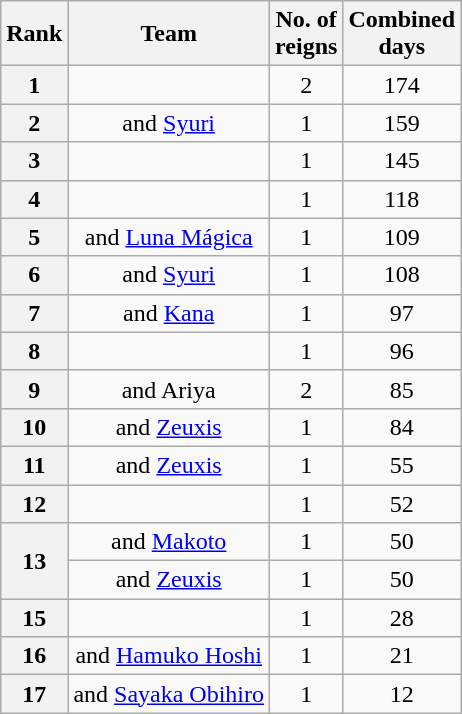<table class="wikitable sortable" style="text-align: center">
<tr>
<th>Rank</th>
<th>Team</th>
<th>No. of<br>reigns</th>
<th>Combined<br>days</th>
</tr>
<tr>
<th>1</th>
<td><br></td>
<td>2</td>
<td>174</td>
</tr>
<tr>
<th>2</th>
<td> and <a href='#'>Syuri</a></td>
<td>1</td>
<td>159</td>
</tr>
<tr>
<th>3</th>
<td><br></td>
<td>1</td>
<td>145</td>
</tr>
<tr>
<th>4</th>
<td><br></td>
<td>1</td>
<td>118</td>
</tr>
<tr>
<th>5</th>
<td> and <a href='#'>Luna Mágica</a></td>
<td>1</td>
<td>109</td>
</tr>
<tr>
<th>6</th>
<td> and <a href='#'>Syuri</a></td>
<td>1</td>
<td>108</td>
</tr>
<tr>
<th>7</th>
<td> and <a href='#'>Kana</a></td>
<td>1</td>
<td>97</td>
</tr>
<tr>
<th>8</th>
<td><br></td>
<td>1</td>
<td>96</td>
</tr>
<tr>
<th>9</th>
<td> and Ariya</td>
<td>2</td>
<td>85</td>
</tr>
<tr>
<th>10</th>
<td> and <a href='#'>Zeuxis</a></td>
<td>1</td>
<td>84</td>
</tr>
<tr>
<th>11</th>
<td> and <a href='#'>Zeuxis</a></td>
<td>1</td>
<td>55</td>
</tr>
<tr>
<th>12</th>
<td><br></td>
<td>1</td>
<td>52</td>
</tr>
<tr>
<th rowspan=2>13</th>
<td> and <a href='#'>Makoto</a></td>
<td>1</td>
<td>50</td>
</tr>
<tr>
<td> and <a href='#'>Zeuxis</a></td>
<td>1</td>
<td>50</td>
</tr>
<tr>
<th>15</th>
<td><br></td>
<td>1</td>
<td>28</td>
</tr>
<tr>
<th>16</th>
<td> and <a href='#'>Hamuko Hoshi</a></td>
<td>1</td>
<td>21</td>
</tr>
<tr>
<th>17</th>
<td> and <a href='#'>Sayaka Obihiro</a></td>
<td>1</td>
<td>12</td>
</tr>
</table>
